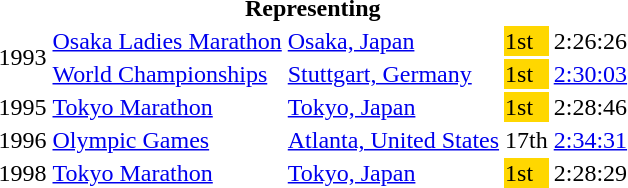<table>
<tr>
<th colspan="5">Representing </th>
</tr>
<tr>
<td rowspan=2>1993</td>
<td><a href='#'>Osaka Ladies Marathon</a></td>
<td><a href='#'>Osaka, Japan</a></td>
<td bgcolor="gold">1st</td>
<td>2:26:26</td>
</tr>
<tr>
<td><a href='#'>World Championships</a></td>
<td><a href='#'>Stuttgart, Germany</a></td>
<td bgcolor="gold">1st</td>
<td><a href='#'>2:30:03</a></td>
</tr>
<tr>
<td>1995</td>
<td><a href='#'>Tokyo Marathon</a></td>
<td><a href='#'>Tokyo, Japan</a></td>
<td bgcolor="gold">1st</td>
<td>2:28:46</td>
</tr>
<tr>
<td>1996</td>
<td><a href='#'>Olympic Games</a></td>
<td><a href='#'>Atlanta, United States</a></td>
<td>17th</td>
<td><a href='#'>2:34:31</a></td>
</tr>
<tr>
<td>1998</td>
<td><a href='#'>Tokyo Marathon</a></td>
<td><a href='#'>Tokyo, Japan</a></td>
<td bgcolor="gold">1st</td>
<td>2:28:29</td>
</tr>
</table>
